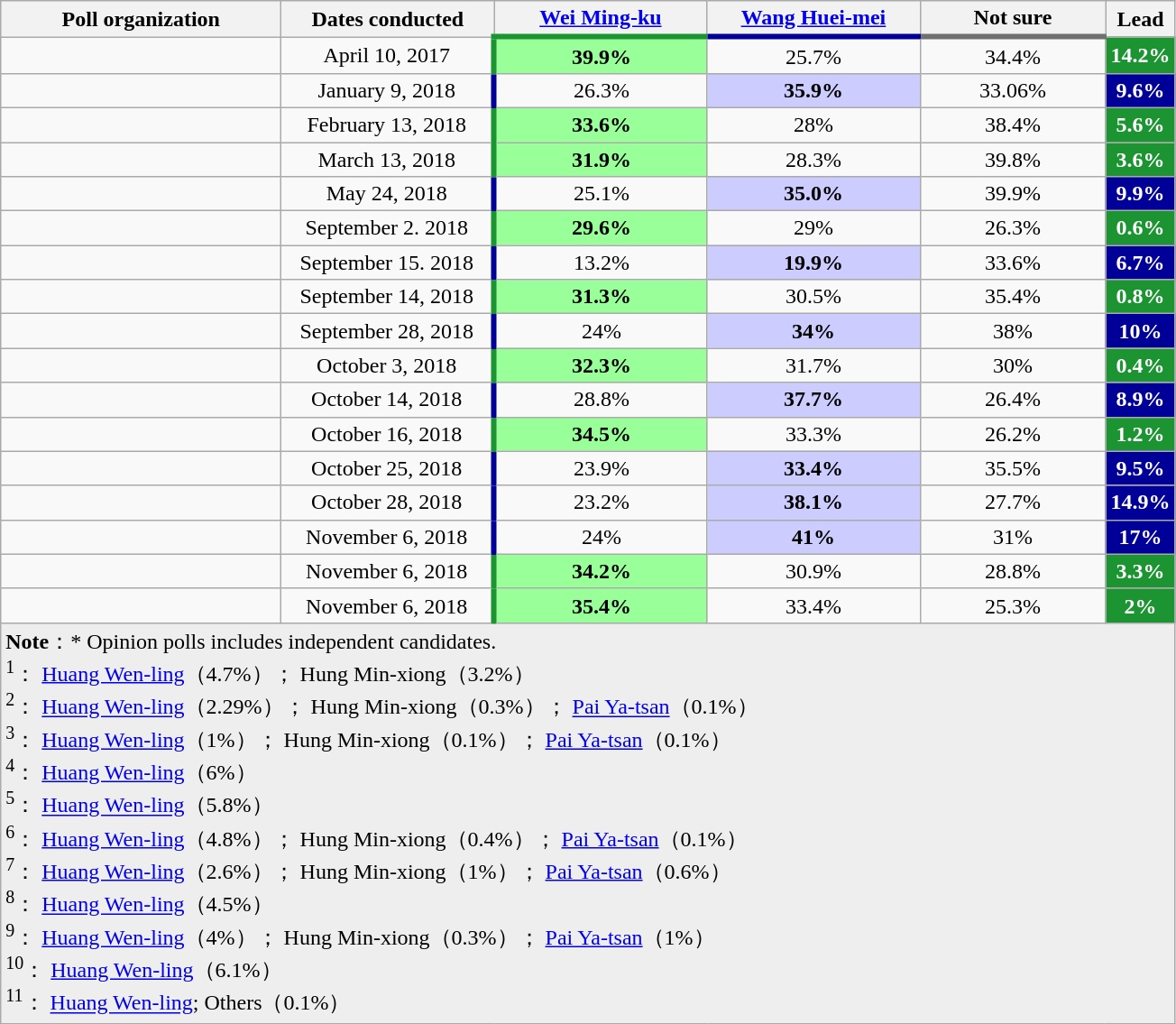<table class="wikitable collapsible autocollapse" style="text-align:center">
<tr style="background-color:# E9E9E9">
<th style="width:200px;">Poll organization</th>
<th style="width:150px;">Dates conducted</th>
<th style="width:150px; border-bottom:4px solid #1B9431;"> <a href='#'>Wei Ming-ku</a></th>
<th style="width:150px; border-bottom:4px solid #000099;"> <a href='#'>Wang Huei-mei</a></th>
<th style="width:130px; border-bottom:4px solid #707070;"> Not sure</th>
<th style="width:40px;">Lead</th>
</tr>
<tr>
<td></td>
<td>April 10, 2017</td>
<td style="background-color:#99FF99; border-left:4px solid #1B9431;"><strong>39.9%</strong></td>
<td>25.7%</td>
<td>34.4%</td>
<td style="background:#1B9431; color:white"><strong>14.2%</strong></td>
</tr>
<tr>
<td> </td>
<td>January 9, 2018</td>
<td style="border-left:4px solid #000099;">26.3%</td>
<td style="background-color:#CCCCFF;"><strong>35.9%</strong></td>
<td>33.06%</td>
<td style="background:#000099; color:white"><strong>9.6%</strong></td>
</tr>
<tr>
<td></td>
<td>February 13, 2018</td>
<td style="background-color:#99FF99; border-left:4px solid #1B9431;"><strong>33.6%</strong></td>
<td>28%</td>
<td>38.4%</td>
<td style="background:#1B9431; color:white"><strong>5.6%</strong></td>
</tr>
<tr>
<td></td>
<td>March 13, 2018</td>
<td style="background-color:#99FF99; border-left:4px solid #1B9431;"><strong>31.9%</strong></td>
<td>28.3%</td>
<td>39.8%</td>
<td style="background:#1B9431; color:white"><strong>3.6%</strong></td>
</tr>
<tr>
<td></td>
<td>May 24, 2018</td>
<td style="border-left:4px solid #000099;">25.1%</td>
<td style="background-color:#CCCCFF;"><strong>35.0%</strong></td>
<td>39.9%</td>
<td style="background:#000099; color:white"><strong>9.9%</strong></td>
</tr>
<tr>
<td></td>
<td>September 2. 2018</td>
<td style="background-color:#99FF99; border-left:4px solid #1B9431;"><strong>29.6%</strong></td>
<td>29%</td>
<td>26.3%</td>
<td style="background:#1B9431; color:white"><strong>0.6%</strong></td>
</tr>
<tr>
<td></td>
<td>September 15. 2018</td>
<td style="border-left:4px solid #000099;">13.2%</td>
<td style="background-color:#CCCCFF;"><strong>19.9%</strong></td>
<td>33.6%</td>
<td style="background:#000099; color:white"><strong>6.7%</strong></td>
</tr>
<tr>
<td></td>
<td>September 14, 2018</td>
<td style="background-color:#99FF99; border-left:4px solid #1B9431;"><strong>31.3%</strong></td>
<td>30.5%</td>
<td>35.4%</td>
<td style="background:#1B9431; color:white"><strong>0.8%</strong></td>
</tr>
<tr>
<td></td>
<td>September 28, 2018</td>
<td style="border-left:4px solid #000099;">24%</td>
<td style="background-color:#CCCCFF;"><strong>34%</strong></td>
<td>38%</td>
<td style="background:#000099; color:white"><strong>10%</strong></td>
</tr>
<tr>
<td></td>
<td>October 3, 2018</td>
<td style="background-color:#99FF99; border-left:4px solid #1B9431;"><strong>32.3%</strong></td>
<td>31.7%</td>
<td>30%</td>
<td style="background:#1B9431; color:white"><strong>0.4%</strong></td>
</tr>
<tr>
<td></td>
<td>October 14, 2018</td>
<td style="border-left:4px solid #000099;">28.8%</td>
<td style="background-color:#CCCCFF;"><strong>37.7%</strong></td>
<td>26.4%</td>
<td style="background:#000099; color:white"><strong>8.9%</strong></td>
</tr>
<tr>
<td></td>
<td>October 16, 2018</td>
<td style="background-color:#99FF99; border-left:4px solid #1B9431;"><strong>34.5%</strong></td>
<td>33.3%</td>
<td>26.2%</td>
<td style="background:#1B9431; color:white"><strong>1.2%</strong></td>
</tr>
<tr>
<td> </td>
<td>October 25, 2018</td>
<td style="border-left:4px solid #000099;">23.9%</td>
<td style="background-color:#CCCCFF;"><strong>33.4%</strong></td>
<td>35.5%</td>
<td style="background:#000099; color:white"><strong>9.5%</strong></td>
</tr>
<tr>
<td></td>
<td>October 28, 2018</td>
<td style="border-left:4px solid #000099;">23.2%</td>
<td style="background-color:#CCCCFF;"><strong>38.1%</strong></td>
<td>27.7%</td>
<td style="background:#000099; color:white"><strong>14.9%</strong></td>
</tr>
<tr>
<td></td>
<td>November 6, 2018</td>
<td style="border-left:4px solid #000099;">24%</td>
<td style="background-color:#CCCCFF;"><strong>41%</strong></td>
<td>31%</td>
<td style="background:#000099; color:white"><strong>17%</strong></td>
</tr>
<tr>
<td></td>
<td>November 6, 2018</td>
<td style="background-color:#99FF99; border-left:4px solid #1B9431;"><strong>34.2%</strong></td>
<td>30.9%</td>
<td>28.8%</td>
<td style="background:#1B9431; color:white"><strong>3.3%</strong></td>
</tr>
<tr>
<td></td>
<td>November 6, 2018</td>
<td style="background-color:#99FF99; border-left:4px solid #1B9431;"><strong>35.4%</strong></td>
<td>33.4%</td>
<td>25.3%</td>
<td style="background:#1B9431; color:white"><strong>2%</strong></td>
</tr>
<tr>
<td colspan="7" style="background-color:#EEEEEE;" align=left><div><strong>Note</strong>：* Opinion polls includes independent candidates.<br><sup>1</sup>： <a href='#'>Huang Wen-ling</a>（4.7%）； Hung Min-xiong（3.2%）<br>
<sup>2</sup>： <a href='#'>Huang Wen-ling</a>（2.29%）； Hung Min-xiong（0.3%）； <a href='#'>Pai Ya-tsan</a>（0.1%）<br>
<sup>3</sup>： <a href='#'>Huang Wen-ling</a>（1%）； Hung Min-xiong（0.1%）； <a href='#'>Pai Ya-tsan</a>（0.1%）<br>
<sup>4</sup>： <a href='#'>Huang Wen-ling</a>（6%）<br>
<sup>5</sup>： <a href='#'>Huang Wen-ling</a>（5.8%）<br>
<sup>6</sup>： <a href='#'>Huang Wen-ling</a>（4.8%）； Hung Min-xiong（0.4%）； <a href='#'>Pai Ya-tsan</a>（0.1%）<br>
<sup>7</sup>： <a href='#'>Huang Wen-ling</a>（2.6%）； Hung Min-xiong（1%）； <a href='#'>Pai Ya-tsan</a>（0.6%）<br>
<sup>8</sup>： <a href='#'>Huang Wen-ling</a>（4.5%）<br>
<sup>9</sup>： <a href='#'>Huang Wen-ling</a>（4%）； Hung Min-xiong（0.3%）； <a href='#'>Pai Ya-tsan</a>（1%）<br>
<sup>10</sup>： <a href='#'>Huang Wen-ling</a>（6.1%）<br>
<sup>11</sup>： <a href='#'>Huang Wen-ling</a>;  Others（0.1%）<br>
</div></td>
</tr>
</table>
